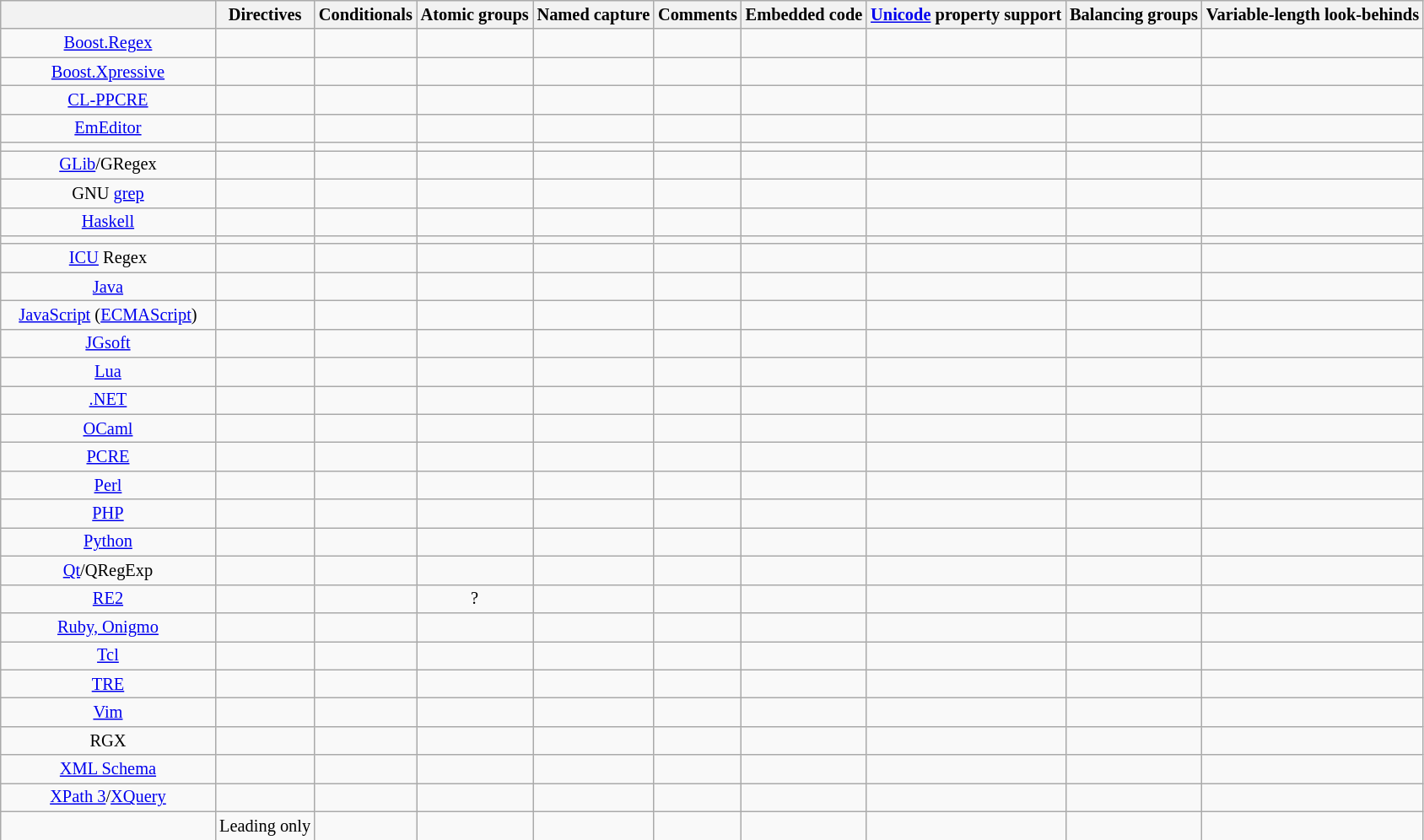<table class="wikitable sortable" style="text-align: center; font-size: 85%; width: auto; table-layout: fixed;">
<tr>
<th style="width: 12em"></th>
<th>Directives<br></th>
<th>Conditionals</th>
<th>Atomic groups<br></th>
<th>Named capture<br></th>
<th>Comments</th>
<th>Embedded code</th>
<th><a href='#'>Unicode</a> property support </th>
<th>Balancing groups<br></th>
<th>Variable-length look-behinds<br></th>
</tr>
<tr>
<td><a href='#'>Boost.Regex</a></td>
<td></td>
<td></td>
<td></td>
<td></td>
<td></td>
<td></td>
<td></td>
<td></td>
<td></td>
</tr>
<tr>
<td><a href='#'>Boost.Xpressive</a></td>
<td></td>
<td></td>
<td></td>
<td></td>
<td></td>
<td></td>
<td></td>
<td></td>
<td></td>
</tr>
<tr>
<td><a href='#'>CL-PPCRE</a></td>
<td></td>
<td></td>
<td></td>
<td></td>
<td></td>
<td></td>
<td></td>
<td></td>
<td></td>
</tr>
<tr>
<td><a href='#'>EmEditor</a></td>
<td></td>
<td></td>
<td></td>
<td></td>
<td></td>
<td></td>
<td></td>
<td></td>
<td></td>
</tr>
<tr>
<td></td>
<td></td>
<td></td>
<td></td>
<td></td>
<td></td>
<td></td>
<td></td>
<td></td>
<td></td>
</tr>
<tr>
<td><a href='#'>GLib</a>/GRegex</td>
<td></td>
<td></td>
<td></td>
<td></td>
<td></td>
<td></td>
<td></td>
<td></td>
<td></td>
</tr>
<tr>
<td>GNU <a href='#'>grep</a></td>
<td></td>
<td></td>
<td></td>
<td></td>
<td></td>
<td></td>
<td></td>
<td></td>
<td></td>
</tr>
<tr>
<td><a href='#'>Haskell</a></td>
<td></td>
<td></td>
<td></td>
<td></td>
<td></td>
<td></td>
<td></td>
<td></td>
<td></td>
</tr>
<tr>
<td></td>
<td></td>
<td></td>
<td></td>
<td></td>
<td></td>
<td></td>
<td></td>
<td></td>
<td></td>
</tr>
<tr>
<td><a href='#'>ICU</a> Regex</td>
<td></td>
<td></td>
<td></td>
<td></td>
<td></td>
<td></td>
<td></td>
<td></td>
<td></td>
</tr>
<tr>
<td><a href='#'>Java</a></td>
<td></td>
<td></td>
<td></td>
<td></td>
<td></td>
<td></td>
<td></td>
<td></td>
<td></td>
</tr>
<tr>
<td><a href='#'>JavaScript</a> (<a href='#'>ECMAScript</a>)</td>
<td></td>
<td></td>
<td></td>
<td></td>
<td></td>
<td></td>
<td></td>
<td></td>
<td></td>
</tr>
<tr>
<td><a href='#'>JGsoft</a></td>
<td></td>
<td></td>
<td></td>
<td></td>
<td></td>
<td></td>
<td></td>
<td></td>
<td></td>
</tr>
<tr>
<td><a href='#'>Lua</a></td>
<td></td>
<td></td>
<td></td>
<td></td>
<td></td>
<td></td>
<td></td>
<td></td>
<td></td>
</tr>
<tr>
<td><a href='#'>.NET</a></td>
<td></td>
<td></td>
<td></td>
<td></td>
<td></td>
<td></td>
<td></td>
<td></td>
<td></td>
</tr>
<tr>
<td><a href='#'>OCaml</a></td>
<td></td>
<td></td>
<td></td>
<td></td>
<td></td>
<td></td>
<td></td>
<td></td>
<td></td>
</tr>
<tr>
<td><a href='#'>PCRE</a></td>
<td></td>
<td></td>
<td></td>
<td></td>
<td></td>
<td></td>
<td></td>
<td></td>
<td></td>
</tr>
<tr>
<td><a href='#'>Perl</a></td>
<td></td>
<td></td>
<td></td>
<td></td>
<td></td>
<td></td>
<td></td>
<td></td>
<td></td>
</tr>
<tr>
<td><a href='#'>PHP</a></td>
<td></td>
<td></td>
<td></td>
<td></td>
<td></td>
<td></td>
<td></td>
<td></td>
<td></td>
</tr>
<tr>
<td><a href='#'>Python</a></td>
<td></td>
<td></td>
<td></td>
<td></td>
<td></td>
<td></td>
<td></td>
<td></td>
<td></td>
</tr>
<tr>
<td><a href='#'>Qt</a>/QRegExp</td>
<td></td>
<td></td>
<td></td>
<td></td>
<td></td>
<td></td>
<td></td>
<td></td>
<td></td>
</tr>
<tr>
<td><a href='#'>RE2</a></td>
<td></td>
<td></td>
<td>?</td>
<td></td>
<td></td>
<td></td>
<td></td>
<td></td>
<td></td>
</tr>
<tr>
<td><a href='#'>Ruby, Onigmo</a></td>
<td></td>
<td></td>
<td></td>
<td></td>
<td></td>
<td></td>
<td></td>
<td></td>
<td></td>
</tr>
<tr>
<td><a href='#'>Tcl</a></td>
<td></td>
<td></td>
<td></td>
<td></td>
<td></td>
<td></td>
<td></td>
<td></td>
<td></td>
</tr>
<tr>
<td><a href='#'>TRE</a></td>
<td></td>
<td></td>
<td></td>
<td></td>
<td></td>
<td></td>
<td></td>
<td></td>
<td></td>
</tr>
<tr>
<td><a href='#'>Vim</a></td>
<td></td>
<td></td>
<td></td>
<td></td>
<td></td>
<td></td>
<td></td>
<td></td>
<td></td>
</tr>
<tr>
<td>RGX</td>
<td></td>
<td></td>
<td></td>
<td></td>
<td></td>
<td></td>
<td></td>
<td></td>
<td></td>
</tr>
<tr>
<td><a href='#'>XML Schema</a></td>
<td></td>
<td></td>
<td></td>
<td></td>
<td></td>
<td></td>
<td></td>
<td></td>
<td></td>
</tr>
<tr>
<td><a href='#'>XPath 3</a>/<a href='#'>XQuery</a></td>
<td></td>
<td></td>
<td></td>
<td></td>
<td></td>
<td></td>
<td></td>
<td></td>
<td></td>
</tr>
<tr>
<td></td>
<td>Leading only</td>
<td></td>
<td></td>
<td></td>
<td></td>
<td></td>
<td></td>
<td></td>
<td></td>
</tr>
</table>
